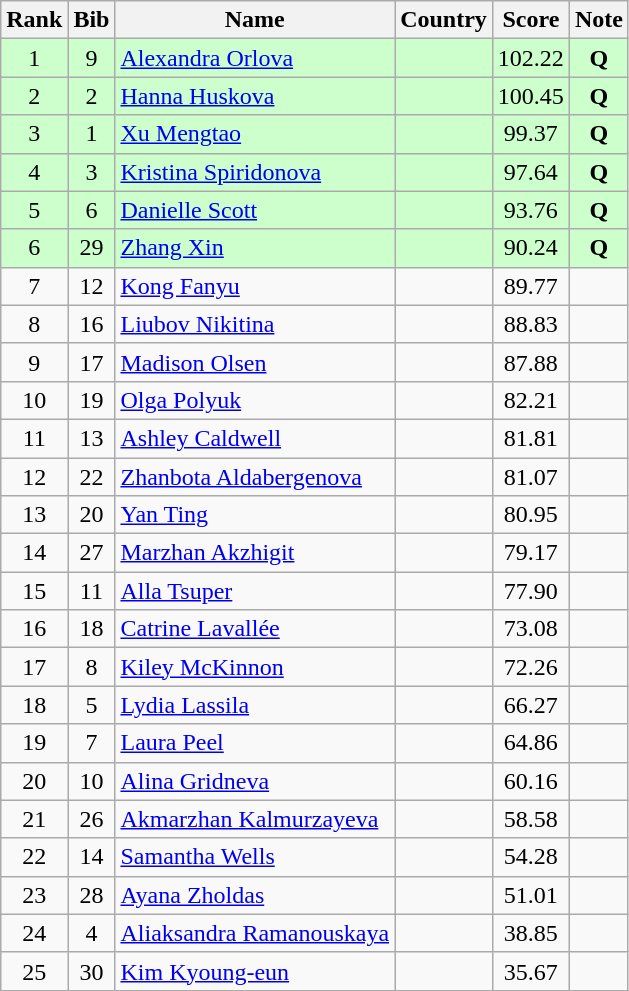<table class="wikitable sortable" style="text-align:center">
<tr>
<th>Rank</th>
<th>Bib</th>
<th>Name</th>
<th>Country</th>
<th>Score</th>
<th>Note</th>
</tr>
<tr bgcolor="ccffcc">
<td>1</td>
<td>9</td>
<td align=left><a href='#'>Alexandra Orlova</a></td>
<td align=left></td>
<td>102.22</td>
<td><strong>Q</strong></td>
</tr>
<tr bgcolor="ccffcc">
<td>2</td>
<td>2</td>
<td align=left><a href='#'>Hanna Huskova</a></td>
<td align=left></td>
<td>100.45</td>
<td><strong>Q</strong></td>
</tr>
<tr bgcolor="ccffcc">
<td>3</td>
<td>1</td>
<td align=left><a href='#'>Xu Mengtao</a></td>
<td align=left></td>
<td>99.37</td>
<td><strong>Q</strong></td>
</tr>
<tr bgcolor="ccffcc">
<td>4</td>
<td>3</td>
<td align=left><a href='#'>Kristina Spiridonova</a></td>
<td align=left></td>
<td>97.64</td>
<td><strong>Q</strong></td>
</tr>
<tr bgcolor="ccffcc">
<td>5</td>
<td>6</td>
<td align=left><a href='#'>Danielle Scott</a></td>
<td align=left></td>
<td>93.76</td>
<td><strong>Q</strong></td>
</tr>
<tr bgcolor="ccffcc">
<td>6</td>
<td>29</td>
<td align=left><a href='#'>Zhang Xin</a></td>
<td align=left></td>
<td>90.24</td>
<td><strong>Q</strong></td>
</tr>
<tr>
<td>7</td>
<td>12</td>
<td align=left><a href='#'>Kong Fanyu</a></td>
<td align=left></td>
<td>89.77</td>
<td></td>
</tr>
<tr>
<td>8</td>
<td>16</td>
<td align=left><a href='#'>Liubov Nikitina</a></td>
<td align=left></td>
<td>88.83</td>
<td></td>
</tr>
<tr>
<td>9</td>
<td>17</td>
<td align=left><a href='#'>Madison Olsen</a></td>
<td align=left></td>
<td>87.88</td>
<td></td>
</tr>
<tr>
<td>10</td>
<td>19</td>
<td align=left><a href='#'>Olga Polyuk</a></td>
<td align=left></td>
<td>82.21</td>
<td></td>
</tr>
<tr>
<td>11</td>
<td>13</td>
<td align=left><a href='#'>Ashley Caldwell</a></td>
<td align=left></td>
<td>81.81</td>
<td></td>
</tr>
<tr>
<td>12</td>
<td>22</td>
<td align=left><a href='#'>Zhanbota Aldabergenova</a></td>
<td align=left></td>
<td>81.07</td>
<td></td>
</tr>
<tr>
<td>13</td>
<td>20</td>
<td align=left><a href='#'>Yan Ting</a></td>
<td align=left></td>
<td>80.95</td>
<td></td>
</tr>
<tr>
<td>14</td>
<td>27</td>
<td align=left><a href='#'>Marzhan Akzhigit</a></td>
<td align=left></td>
<td>79.17</td>
<td></td>
</tr>
<tr>
<td>15</td>
<td>11</td>
<td align=left><a href='#'>Alla Tsuper</a></td>
<td align=left></td>
<td>77.90</td>
<td></td>
</tr>
<tr>
<td>16</td>
<td>18</td>
<td align=left><a href='#'>Catrine Lavallée</a></td>
<td align=left></td>
<td>73.08</td>
<td></td>
</tr>
<tr>
<td>17</td>
<td>8</td>
<td align=left><a href='#'>Kiley McKinnon</a></td>
<td align=left></td>
<td>72.26</td>
<td></td>
</tr>
<tr>
<td>18</td>
<td>5</td>
<td align=left><a href='#'>Lydia Lassila</a></td>
<td align=left></td>
<td>66.27</td>
<td></td>
</tr>
<tr>
<td>19</td>
<td>7</td>
<td align=left><a href='#'>Laura Peel</a></td>
<td align=left></td>
<td>64.86</td>
<td></td>
</tr>
<tr>
<td>20</td>
<td>10</td>
<td align=left><a href='#'>Alina Gridneva</a></td>
<td align=left></td>
<td>60.16</td>
<td></td>
</tr>
<tr>
<td>21</td>
<td>26</td>
<td align=left><a href='#'>Akmarzhan Kalmurzayeva</a></td>
<td align=left></td>
<td>58.58</td>
<td></td>
</tr>
<tr>
<td>22</td>
<td>14</td>
<td align=left><a href='#'>Samantha Wells</a></td>
<td align=left></td>
<td>54.28</td>
<td></td>
</tr>
<tr>
<td>23</td>
<td>28</td>
<td align=left><a href='#'>Ayana Zholdas</a></td>
<td align=left></td>
<td>51.01</td>
<td></td>
</tr>
<tr>
<td>24</td>
<td>4</td>
<td align=left><a href='#'>Aliaksandra Ramanouskaya</a></td>
<td align=left></td>
<td>38.85</td>
<td></td>
</tr>
<tr>
<td>25</td>
<td>30</td>
<td align=left><a href='#'>Kim Kyoung-eun</a></td>
<td align=left></td>
<td>35.67</td>
<td></td>
</tr>
</table>
